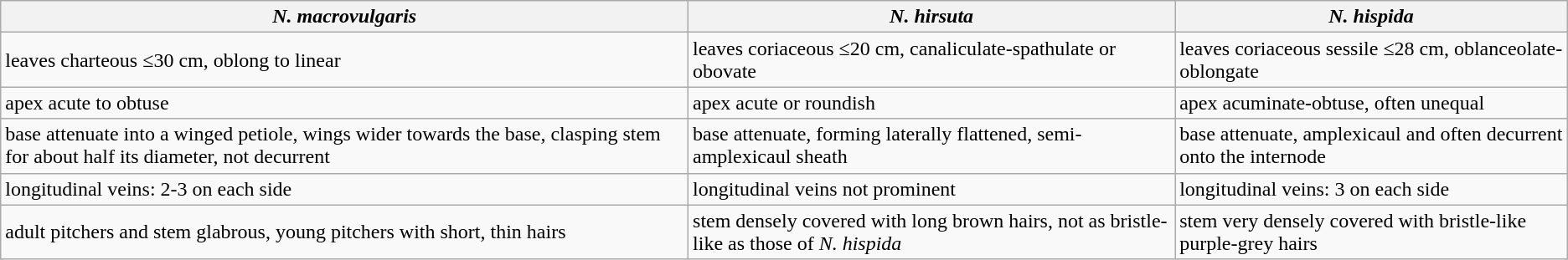<table class="wikitable" text-align: left;">
<tr>
<th><em>N. macrovulgaris</em></th>
<th><em>N. hirsuta</em></th>
<th><em>N. hispida</em></th>
</tr>
<tr>
<td>leaves charteous ≤30 cm, oblong to linear</td>
<td>leaves coriaceous ≤20 cm, canaliculate-spathulate or obovate</td>
<td>leaves coriaceous sessile ≤28 cm, oblanceolate-oblongate</td>
</tr>
<tr>
<td>apex acute to obtuse</td>
<td>apex acute or roundish</td>
<td>apex acuminate-obtuse, often unequal</td>
</tr>
<tr>
<td>base attenuate into a winged petiole, wings wider towards the base, clasping stem for about half its diameter, not decurrent</td>
<td>base attenuate, forming laterally flattened, semi-amplexicaul sheath</td>
<td>base attenuate, amplexicaul and often decurrent onto the internode</td>
</tr>
<tr>
<td>longitudinal veins: 2-3 on each side</td>
<td>longitudinal veins not prominent</td>
<td>longitudinal veins: 3 on each side</td>
</tr>
<tr>
<td>adult pitchers and stem glabrous, young pitchers with short, thin hairs</td>
<td>stem densely covered with long brown hairs, not as bristle-like as those of <em>N. hispida</em></td>
<td>stem very densely covered with bristle-like purple-grey hairs</td>
</tr>
</table>
